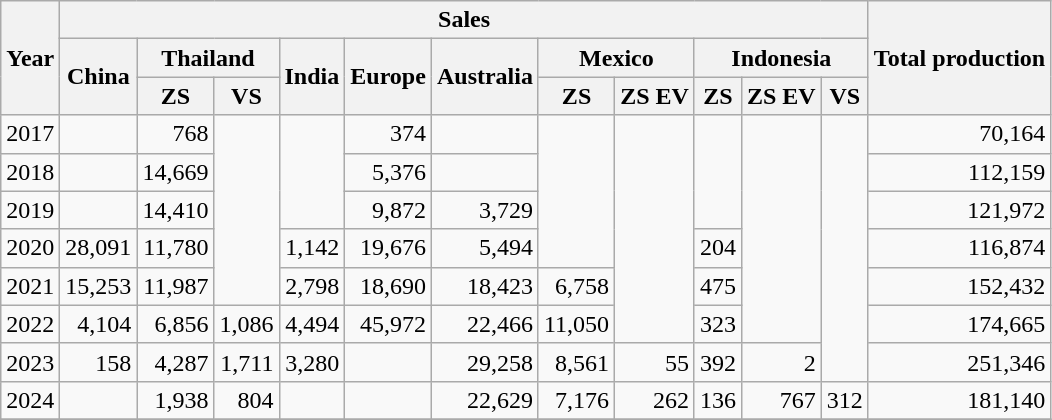<table class="wikitable" style="text-align: right;">
<tr>
<th rowspan="3">Year</th>
<th colspan="11">Sales</th>
<th rowspan="3">Total production</th>
</tr>
<tr>
<th rowspan="2">China</th>
<th colspan="2">Thailand</th>
<th rowspan="2">India</th>
<th rowspan="2">Europe</th>
<th rowspan="2">Australia</th>
<th colspan="2">Mexico</th>
<th colspan="3">Indonesia</th>
</tr>
<tr>
<th>ZS</th>
<th>VS</th>
<th>ZS</th>
<th>ZS EV</th>
<th>ZS</th>
<th>ZS EV</th>
<th>VS</th>
</tr>
<tr>
<td>2017</td>
<td></td>
<td>768</td>
<td rowspan="5"></td>
<td rowspan="3"></td>
<td>374</td>
<td></td>
<td rowspan="4"></td>
<td rowspan="6"></td>
<td rowspan="3"></td>
<td rowspan="6"></td>
<td rowspan="7"></td>
<td>70,164</td>
</tr>
<tr>
<td>2018</td>
<td></td>
<td>14,669</td>
<td>5,376</td>
<td></td>
<td>112,159</td>
</tr>
<tr>
<td>2019</td>
<td></td>
<td>14,410</td>
<td>9,872</td>
<td>3,729</td>
<td>121,972</td>
</tr>
<tr>
<td>2020</td>
<td>28,091</td>
<td>11,780</td>
<td>1,142</td>
<td>19,676</td>
<td>5,494</td>
<td>204</td>
<td>116,874</td>
</tr>
<tr>
<td>2021</td>
<td>15,253</td>
<td>11,987</td>
<td>2,798</td>
<td>18,690</td>
<td>18,423</td>
<td>6,758</td>
<td>475</td>
<td>152,432</td>
</tr>
<tr>
<td>2022</td>
<td>4,104</td>
<td>6,856</td>
<td>1,086</td>
<td>4,494</td>
<td>45,972</td>
<td>22,466</td>
<td>11,050</td>
<td>323</td>
<td>174,665</td>
</tr>
<tr>
<td>2023</td>
<td>158</td>
<td>4,287</td>
<td>1,711</td>
<td>3,280</td>
<td></td>
<td>29,258</td>
<td>8,561</td>
<td>55</td>
<td>392</td>
<td>2</td>
<td>251,346</td>
</tr>
<tr>
<td>2024</td>
<td></td>
<td>1,938</td>
<td>804</td>
<td></td>
<td></td>
<td>22,629</td>
<td>7,176</td>
<td>262</td>
<td>136</td>
<td>767</td>
<td>312</td>
<td>181,140</td>
</tr>
<tr>
</tr>
</table>
